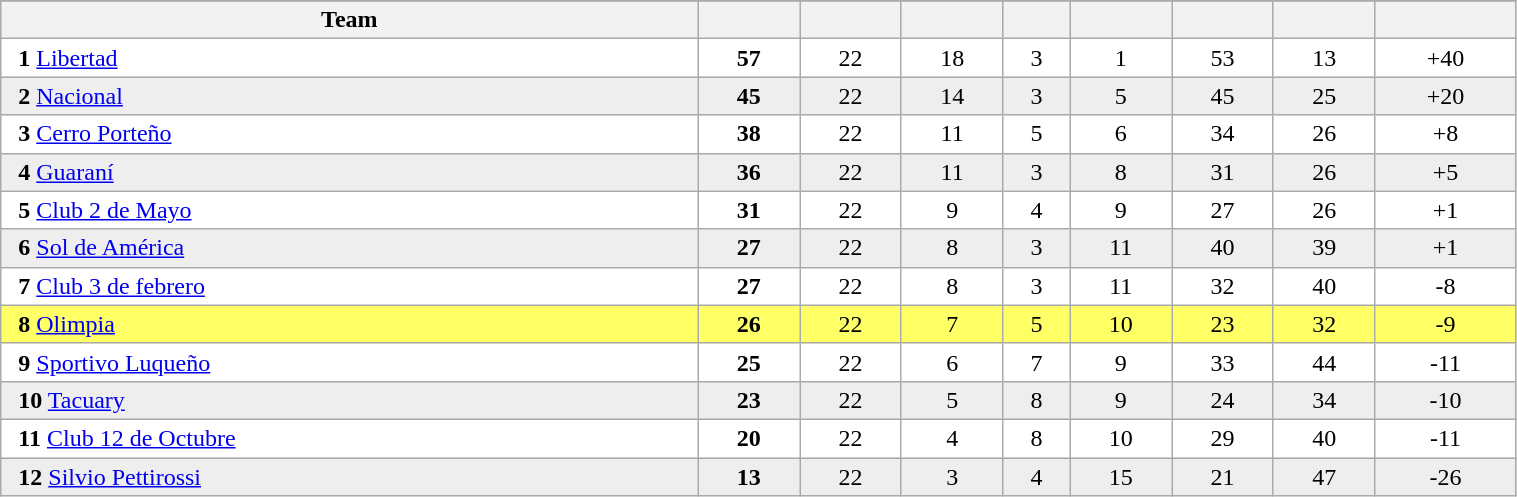<table class="wikitable" width=80%>
<tr style="background:#dddddd;">
</tr>
<tr style="background:#dddddd;">
<th>Team</th>
<th Pts></th>
<th GP></th>
<th W></th>
<th D></th>
<th L></th>
<th GF></th>
<th GA></th>
<th DIFF></th>
</tr>
<tr align=center style="background:#ffffff;">
<td align=left>  <strong>1</strong> <a href='#'>Libertad</a></td>
<td><strong>57</strong></td>
<td>22</td>
<td>18</td>
<td>3</td>
<td>1</td>
<td>53</td>
<td>13</td>
<td>+40</td>
</tr>
<tr align=center style="background:#eeeeee;">
<td align=left>  <strong>2</strong> <a href='#'>Nacional</a></td>
<td><strong>45</strong></td>
<td>22</td>
<td>14</td>
<td>3</td>
<td>5</td>
<td>45</td>
<td>25</td>
<td>+20</td>
</tr>
<tr align=center style="background:#ffffff;">
<td align=left>  <strong>3</strong> <a href='#'>Cerro Porteño</a></td>
<td><strong>38</strong></td>
<td>22</td>
<td>11</td>
<td>5</td>
<td>6</td>
<td>34</td>
<td>26</td>
<td>+8</td>
</tr>
<tr align=center style="background:#eeeeee;">
<td align=left>  <strong>4</strong> <a href='#'>Guaraní</a></td>
<td><strong>36</strong></td>
<td>22</td>
<td>11</td>
<td>3</td>
<td>8</td>
<td>31</td>
<td>26</td>
<td>+5</td>
</tr>
<tr align=center style="background:#ffffff;">
<td align=left>  <strong>5</strong> <a href='#'>Club 2 de Mayo</a></td>
<td><strong>31</strong></td>
<td>22</td>
<td>9</td>
<td>4</td>
<td>9</td>
<td>27</td>
<td>26</td>
<td>+1</td>
</tr>
<tr align=center style="background:#eeeeee;">
<td align=left>  <strong>6</strong> <a href='#'>Sol de América</a></td>
<td><strong>27</strong></td>
<td>22</td>
<td>8</td>
<td>3</td>
<td>11</td>
<td>40</td>
<td>39</td>
<td>+1</td>
</tr>
<tr align=center style="background:#ffffff;">
<td align=left>  <strong>7</strong> <a href='#'>Club 3 de febrero</a></td>
<td><strong>27</strong></td>
<td>22</td>
<td>8</td>
<td>3</td>
<td>11</td>
<td>32</td>
<td>40</td>
<td>-8</td>
</tr>
<tr align=center style="background:#ffff66;">
<td align=left>  <strong>8</strong> <a href='#'>Olimpia</a></td>
<td><strong>26</strong></td>
<td>22</td>
<td>7</td>
<td>5</td>
<td>10</td>
<td>23</td>
<td>32</td>
<td>-9</td>
</tr>
<tr align=center style="background:#ffffff;">
<td align=left>  <strong>9</strong> <a href='#'>Sportivo Luqueño</a></td>
<td><strong>25</strong></td>
<td>22</td>
<td>6</td>
<td>7</td>
<td>9</td>
<td>33</td>
<td>44</td>
<td>-11</td>
</tr>
<tr align=center style="background:#eeeeee;">
<td align=left>  <strong>10</strong> <a href='#'>Tacuary</a></td>
<td><strong>23</strong></td>
<td>22</td>
<td>5</td>
<td>8</td>
<td>9</td>
<td>24</td>
<td>34</td>
<td>-10</td>
</tr>
<tr align=center style="background:#ffffff;">
<td align=left>  <strong>11</strong> <a href='#'>Club 12 de Octubre</a></td>
<td><strong>20</strong></td>
<td>22</td>
<td>4</td>
<td>8</td>
<td>10</td>
<td>29</td>
<td>40</td>
<td>-11</td>
</tr>
<tr align=center style="background:#eeeeee;">
<td align=left>  <strong>12</strong> <a href='#'>Silvio Pettirossi</a></td>
<td><strong>13</strong></td>
<td>22</td>
<td>3</td>
<td>4</td>
<td>15</td>
<td>21</td>
<td>47</td>
<td>-26</td>
</tr>
</table>
